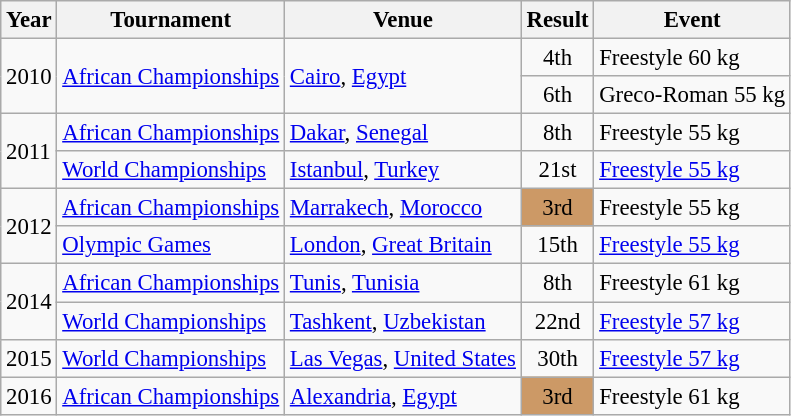<table class="wikitable" style="font-size:95%;">
<tr>
<th>Year</th>
<th>Tournament</th>
<th>Venue</th>
<th>Result</th>
<th>Event</th>
</tr>
<tr>
<td rowspan=2>2010</td>
<td rowspan=2><a href='#'>African Championships</a></td>
<td rowspan=2> <a href='#'>Cairo</a>, <a href='#'>Egypt</a></td>
<td align="center">4th</td>
<td>Freestyle 60 kg</td>
</tr>
<tr>
<td align="center">6th</td>
<td>Greco-Roman 55 kg</td>
</tr>
<tr>
<td rowspan=2>2011</td>
<td><a href='#'>African Championships</a></td>
<td> <a href='#'>Dakar</a>, <a href='#'>Senegal</a></td>
<td align="center">8th</td>
<td>Freestyle 55 kg</td>
</tr>
<tr>
<td><a href='#'>World Championships</a></td>
<td> <a href='#'>Istanbul</a>, <a href='#'>Turkey</a></td>
<td align="center">21st</td>
<td><a href='#'>Freestyle 55 kg</a></td>
</tr>
<tr>
<td rowspan=2>2012</td>
<td><a href='#'>African Championships</a></td>
<td> <a href='#'>Marrakech</a>, <a href='#'>Morocco</a></td>
<td align="center" bgcolor=cc9966>3rd</td>
<td>Freestyle 55 kg</td>
</tr>
<tr>
<td><a href='#'>Olympic Games</a></td>
<td> <a href='#'>London</a>, <a href='#'>Great Britain</a></td>
<td align="center">15th</td>
<td><a href='#'>Freestyle 55 kg</a></td>
</tr>
<tr>
<td rowspan=2>2014</td>
<td><a href='#'>African Championships</a></td>
<td> <a href='#'>Tunis</a>, <a href='#'>Tunisia</a></td>
<td align="center">8th</td>
<td>Freestyle 61 kg</td>
</tr>
<tr>
<td><a href='#'>World Championships</a></td>
<td> <a href='#'>Tashkent</a>, <a href='#'>Uzbekistan</a></td>
<td align="center">22nd</td>
<td><a href='#'>Freestyle 57 kg</a></td>
</tr>
<tr>
<td>2015</td>
<td><a href='#'>World Championships</a></td>
<td> <a href='#'>Las Vegas</a>, <a href='#'>United States</a></td>
<td align="center">30th</td>
<td><a href='#'>Freestyle 57 kg</a></td>
</tr>
<tr>
<td>2016</td>
<td><a href='#'>African Championships</a></td>
<td> <a href='#'>Alexandria</a>, <a href='#'>Egypt</a></td>
<td align="center" bgcolor=cc9966>3rd</td>
<td>Freestyle 61 kg</td>
</tr>
</table>
